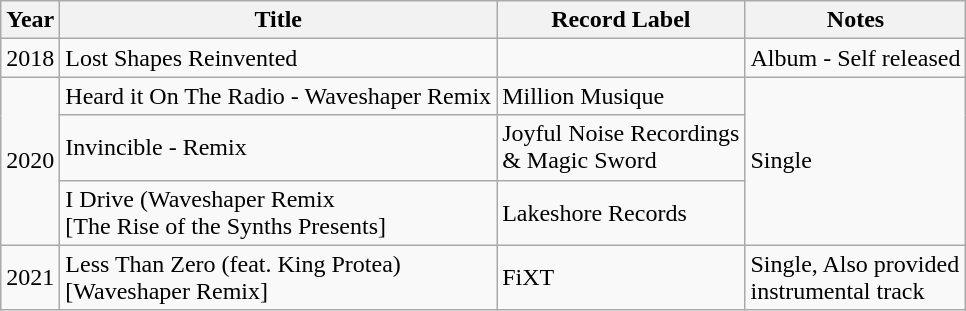<table class="wikitable">
<tr>
<th>Year</th>
<th>Title</th>
<th>Record Label</th>
<th>Notes</th>
</tr>
<tr>
<td>2018</td>
<td>Lost Shapes Reinvented</td>
<td></td>
<td>Album - Self released</td>
</tr>
<tr>
<td rowspan="3">2020</td>
<td>Heard it On The Radio - Waveshaper Remix</td>
<td>Million Musique</td>
<td rowspan="3">Single</td>
</tr>
<tr>
<td>Invincible - Remix</td>
<td>Joyful Noise Recordings<br>& Magic Sword</td>
</tr>
<tr>
<td>I Drive (Waveshaper Remix<br>[The Rise of the Synths Presents]</td>
<td>Lakeshore Records</td>
</tr>
<tr>
<td>2021</td>
<td>Less Than Zero (feat. King Protea)<br>[Waveshaper Remix]</td>
<td>FiXT</td>
<td>Single, Also provided<br>instrumental track</td>
</tr>
</table>
